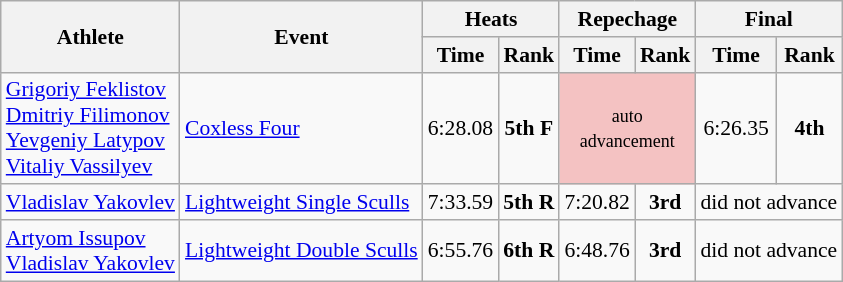<table class=wikitable style="font-size:90%">
<tr>
<th rowspan=2>Athlete</th>
<th rowspan=2>Event</th>
<th colspan=2>Heats</th>
<th colspan=2>Repechage</th>
<th colspan=2>Final</th>
</tr>
<tr>
<th>Time</th>
<th>Rank</th>
<th>Time</th>
<th>Rank</th>
<th>Time</th>
<th>Rank</th>
</tr>
<tr>
<td><a href='#'>Grigoriy Feklistov</a><br><a href='#'>Dmitriy Filimonov</a><br><a href='#'>Yevgeniy Latypov</a><br><a href='#'>Vitaliy Vassilyev</a></td>
<td><a href='#'>Coxless Four</a></td>
<td align=center>6:28.08</td>
<td align=center><strong>5th F</strong></td>
<td colspan="2" style="text-align:center; background:#f4c2c2;"><small>auto<br>advancement</small></td>
<td align=center>6:26.35</td>
<td align=center><strong>4th</strong></td>
</tr>
<tr>
<td><a href='#'>Vladislav Yakovlev</a></td>
<td><a href='#'>Lightweight Single Sculls</a></td>
<td align=center>7:33.59</td>
<td align=center><strong>5th R</strong></td>
<td align=center>7:20.82</td>
<td align=center><strong>3rd</strong></td>
<td align=center colspan=2>did not advance</td>
</tr>
<tr>
<td><a href='#'>Artyom Issupov</a><br><a href='#'>Vladislav Yakovlev</a></td>
<td><a href='#'>Lightweight Double Sculls</a></td>
<td align=center>6:55.76</td>
<td align=center><strong>6th R</strong></td>
<td align=center>6:48.76</td>
<td align=center><strong>3rd</strong></td>
<td align=center colspan=2>did not advance</td>
</tr>
</table>
